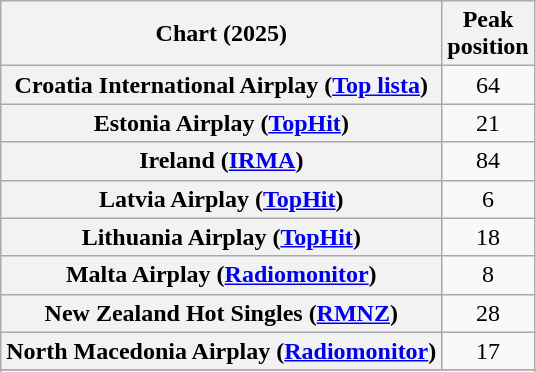<table class="wikitable sortable plainrowheaders" style="text-align:center">
<tr>
<th scope="col">Chart (2025)</th>
<th scope="col">Peak<br>position</th>
</tr>
<tr>
<th scope="row">Croatia International Airplay (<a href='#'>Top lista</a>)</th>
<td>64</td>
</tr>
<tr>
<th scope="row">Estonia Airplay (<a href='#'>TopHit</a>)</th>
<td>21</td>
</tr>
<tr>
<th scope="row">Ireland (<a href='#'>IRMA</a>)</th>
<td>84</td>
</tr>
<tr>
<th scope="row">Latvia Airplay (<a href='#'>TopHit</a>)</th>
<td>6</td>
</tr>
<tr>
<th scope="row">Lithuania Airplay (<a href='#'>TopHit</a>)</th>
<td>18</td>
</tr>
<tr>
<th scope="row">Malta Airplay (<a href='#'>Radiomonitor</a>)</th>
<td>8</td>
</tr>
<tr>
<th scope="row">New Zealand Hot Singles (<a href='#'>RMNZ</a>)</th>
<td>28</td>
</tr>
<tr>
<th scope="row">North Macedonia Airplay (<a href='#'>Radiomonitor</a>)</th>
<td>17</td>
</tr>
<tr>
</tr>
<tr>
</tr>
</table>
